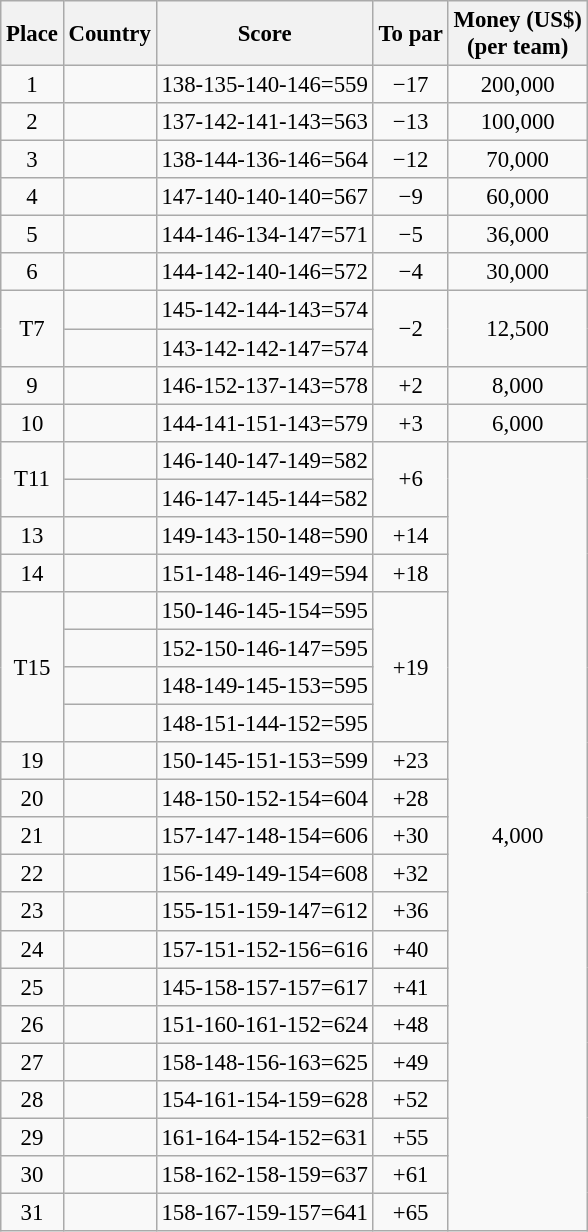<table class="wikitable" style="font-size:95%;">
<tr>
<th>Place</th>
<th>Country</th>
<th>Score</th>
<th>To par</th>
<th>Money (US$)<br>(per team)</th>
</tr>
<tr>
<td align=center>1</td>
<td></td>
<td>138-135-140-146=559</td>
<td align=center>−17</td>
<td align=center>200,000</td>
</tr>
<tr>
<td align=center>2</td>
<td></td>
<td>137-142-141-143=563</td>
<td align=center>−13</td>
<td align=center>100,000</td>
</tr>
<tr>
<td align=center>3</td>
<td></td>
<td>138-144-136-146=564</td>
<td align=center>−12</td>
<td align=center>70,000</td>
</tr>
<tr>
<td align=center>4</td>
<td></td>
<td>147-140-140-140=567</td>
<td align=center>−9</td>
<td align=center>60,000</td>
</tr>
<tr>
<td align=center>5</td>
<td></td>
<td>144-146-134-147=571</td>
<td align=center>−5</td>
<td align=center>36,000</td>
</tr>
<tr>
<td align=center>6</td>
<td></td>
<td>144-142-140-146=572</td>
<td align=center>−4</td>
<td align=center>30,000</td>
</tr>
<tr>
<td rowspan=2 align=center>T7</td>
<td></td>
<td>145-142-144-143=574</td>
<td rowspan=2 align=center>−2</td>
<td rowspan=2 align=center align=center>12,500</td>
</tr>
<tr>
<td></td>
<td>143-142-142-147=574</td>
</tr>
<tr>
<td align=center>9</td>
<td></td>
<td>146-152-137-143=578</td>
<td align=center>+2</td>
<td align=center>8,000</td>
</tr>
<tr>
<td align=center>10</td>
<td></td>
<td>144-141-151-143=579</td>
<td align=center>+3</td>
<td align=center>6,000</td>
</tr>
<tr>
<td rowspan=2 align=center>T11</td>
<td></td>
<td>146-140-147-149=582</td>
<td rowspan=2 align=center>+6</td>
<td rowspan=21 align=center>4,000</td>
</tr>
<tr>
<td></td>
<td>146-147-145-144=582</td>
</tr>
<tr>
<td align=center>13</td>
<td></td>
<td>149-143-150-148=590</td>
<td align=center>+14</td>
</tr>
<tr>
<td align=center>14</td>
<td></td>
<td>151-148-146-149=594</td>
<td align=center>+18</td>
</tr>
<tr>
<td rowspan=4 align=center>T15</td>
<td></td>
<td>150-146-145-154=595</td>
<td rowspan=4 align=center>+19</td>
</tr>
<tr>
<td></td>
<td>152-150-146-147=595</td>
</tr>
<tr>
<td></td>
<td>148-149-145-153=595</td>
</tr>
<tr>
<td></td>
<td>148-151-144-152=595</td>
</tr>
<tr>
<td align=center>19</td>
<td></td>
<td>150-145-151-153=599</td>
<td align=center>+23</td>
</tr>
<tr>
<td align=center>20</td>
<td></td>
<td>148-150-152-154=604</td>
<td align=center>+28</td>
</tr>
<tr>
<td align=center>21</td>
<td></td>
<td>157-147-148-154=606</td>
<td align=center>+30</td>
</tr>
<tr>
<td align=center>22</td>
<td></td>
<td>156-149-149-154=608</td>
<td align=center>+32</td>
</tr>
<tr>
<td align=center>23</td>
<td></td>
<td>155-151-159-147=612</td>
<td align=center>+36</td>
</tr>
<tr>
<td align=center>24</td>
<td></td>
<td>157-151-152-156=616</td>
<td align=center>+40</td>
</tr>
<tr>
<td align=center>25</td>
<td></td>
<td>145-158-157-157=617</td>
<td align=center>+41</td>
</tr>
<tr>
<td align=center>26</td>
<td></td>
<td>151-160-161-152=624</td>
<td align=center>+48</td>
</tr>
<tr>
<td align=center>27</td>
<td></td>
<td>158-148-156-163=625</td>
<td align=center>+49</td>
</tr>
<tr>
<td align=center>28</td>
<td></td>
<td>154-161-154-159=628</td>
<td align=center>+52</td>
</tr>
<tr>
<td align=center>29</td>
<td></td>
<td>161-164-154-152=631</td>
<td align=center>+55</td>
</tr>
<tr>
<td align=center>30</td>
<td></td>
<td>158-162-158-159=637</td>
<td align=center>+61</td>
</tr>
<tr>
<td align=center>31</td>
<td></td>
<td>158-167-159-157=641</td>
<td align=center>+65</td>
</tr>
</table>
